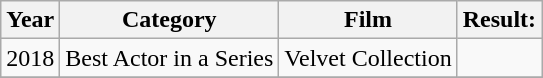<table class="wikitable">
<tr>
<th>Year</th>
<th>Category</th>
<th>Film</th>
<th>Result:</th>
</tr>
<tr>
<td>2018</td>
<td>Best Actor in a Series</td>
<td>Velvet Collection</td>
<td></td>
</tr>
<tr>
</tr>
</table>
